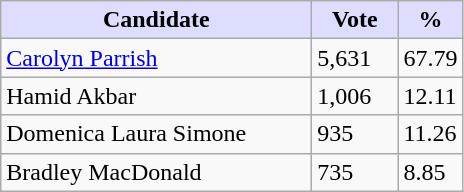<table class="wikitable">
<tr>
<th style="background:#ddf; width:200px;">Candidate</th>
<th style="background:#ddf; width:50px;">Vote</th>
<th style="background:#ddf; width:30px;">%</th>
</tr>
<tr>
<td><a href='#'>Carolyn Parrish</a></td>
<td>5,631</td>
<td>67.79</td>
</tr>
<tr>
<td>Hamid Akbar</td>
<td>1,006</td>
<td>12.11</td>
</tr>
<tr>
<td>Domenica Laura Simone</td>
<td>935</td>
<td>11.26</td>
</tr>
<tr>
<td>Bradley MacDonald</td>
<td>735</td>
<td>8.85</td>
</tr>
</table>
